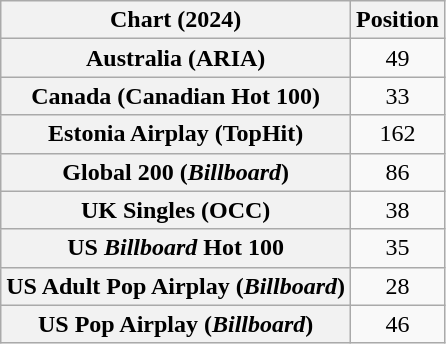<table class="wikitable sortable plainrowheaders" style="text-align:center">
<tr>
<th scope="col">Chart (2024)</th>
<th scope="col">Position</th>
</tr>
<tr>
<th scope="row">Australia (ARIA)</th>
<td>49</td>
</tr>
<tr>
<th scope="row">Canada (Canadian Hot 100)</th>
<td>33</td>
</tr>
<tr>
<th scope="row">Estonia Airplay (TopHit)</th>
<td>162</td>
</tr>
<tr>
<th scope="row">Global 200 (<em>Billboard</em>)</th>
<td>86</td>
</tr>
<tr>
<th scope="row">UK Singles (OCC)</th>
<td>38</td>
</tr>
<tr>
<th scope="row">US <em>Billboard</em> Hot 100</th>
<td>35</td>
</tr>
<tr>
<th scope="row">US Adult Pop Airplay (<em>Billboard</em>)</th>
<td>28</td>
</tr>
<tr>
<th scope="row">US Pop Airplay (<em>Billboard</em>)</th>
<td>46</td>
</tr>
</table>
